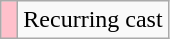<table class="wikitable">
<tr>
<td style="background: pink"> </td>
<td>Recurring cast</td>
</tr>
</table>
